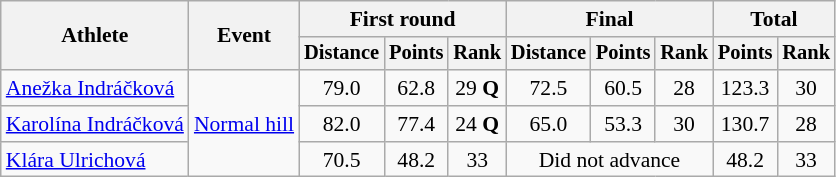<table class="wikitable" style="font-size:90%">
<tr>
<th rowspan=2>Athlete</th>
<th rowspan=2>Event</th>
<th colspan=3>First round</th>
<th colspan=3>Final</th>
<th colspan=2>Total</th>
</tr>
<tr style="font-size:95%">
<th>Distance</th>
<th>Points</th>
<th>Rank</th>
<th>Distance</th>
<th>Points</th>
<th>Rank</th>
<th>Points</th>
<th>Rank</th>
</tr>
<tr align=center>
<td align=left><a href='#'>Anežka Indráčková</a></td>
<td align=left rowspan=3><a href='#'>Normal hill</a></td>
<td>79.0</td>
<td>62.8</td>
<td>29 <strong>Q</strong></td>
<td>72.5</td>
<td>60.5</td>
<td>28</td>
<td>123.3</td>
<td>30</td>
</tr>
<tr align=center>
<td align=left><a href='#'>Karolína Indráčková</a></td>
<td>82.0</td>
<td>77.4</td>
<td>24 <strong>Q</strong></td>
<td>65.0</td>
<td>53.3</td>
<td>30</td>
<td>130.7</td>
<td>28</td>
</tr>
<tr align=center>
<td align=left><a href='#'>Klára Ulrichová</a></td>
<td>70.5</td>
<td>48.2</td>
<td>33</td>
<td colspan=3>Did not advance</td>
<td>48.2</td>
<td>33</td>
</tr>
</table>
